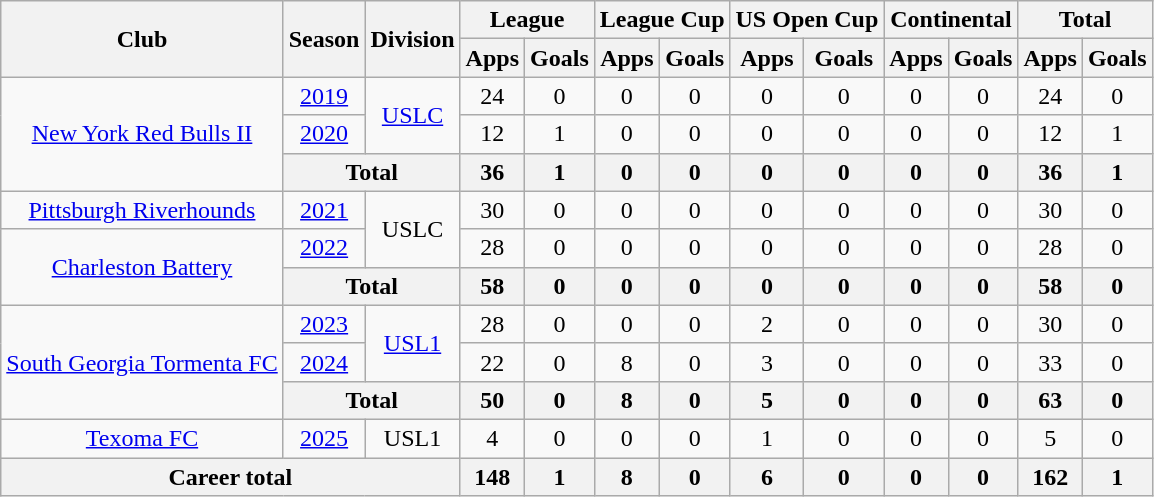<table class="wikitable" style="text-align: center;">
<tr>
<th rowspan="2">Club</th>
<th rowspan="2">Season</th>
<th rowspan="2">Division</th>
<th colspan="2">League</th>
<th colspan="2">League Cup</th>
<th colspan="2">US Open Cup</th>
<th colspan="2">Continental</th>
<th colspan="2">Total</th>
</tr>
<tr>
<th>Apps</th>
<th>Goals</th>
<th>Apps</th>
<th>Goals</th>
<th>Apps</th>
<th>Goals</th>
<th>Apps</th>
<th>Goals</th>
<th>Apps</th>
<th>Goals</th>
</tr>
<tr>
<td rowspan="3"><a href='#'>New York Red Bulls II</a></td>
<td><a href='#'>2019</a></td>
<td rowspan="2"><a href='#'>USLC</a></td>
<td>24</td>
<td>0</td>
<td>0</td>
<td>0</td>
<td>0</td>
<td>0</td>
<td>0</td>
<td>0</td>
<td>24</td>
<td>0</td>
</tr>
<tr>
<td><a href='#'>2020</a></td>
<td>12</td>
<td>1</td>
<td>0</td>
<td>0</td>
<td>0</td>
<td>0</td>
<td>0</td>
<td>0</td>
<td>12</td>
<td>1</td>
</tr>
<tr>
<th colspan="2">Total</th>
<th>36</th>
<th>1</th>
<th>0</th>
<th>0</th>
<th>0</th>
<th>0</th>
<th>0</th>
<th>0</th>
<th>36</th>
<th>1</th>
</tr>
<tr>
<td><a href='#'>Pittsburgh Riverhounds</a></td>
<td><a href='#'>2021</a></td>
<td rowspan="2">USLC</td>
<td>30</td>
<td>0</td>
<td>0</td>
<td>0</td>
<td>0</td>
<td>0</td>
<td>0</td>
<td>0</td>
<td>30</td>
<td>0</td>
</tr>
<tr>
<td rowspan="2"><a href='#'>Charleston Battery</a></td>
<td><a href='#'>2022</a></td>
<td>28</td>
<td>0</td>
<td>0</td>
<td>0</td>
<td>0</td>
<td>0</td>
<td>0</td>
<td>0</td>
<td>28</td>
<td>0</td>
</tr>
<tr>
<th colspan="2">Total</th>
<th>58</th>
<th>0</th>
<th>0</th>
<th>0</th>
<th>0</th>
<th>0</th>
<th>0</th>
<th>0</th>
<th>58</th>
<th>0</th>
</tr>
<tr>
<td rowspan="3"><a href='#'>South Georgia Tormenta FC</a></td>
<td><a href='#'>2023</a></td>
<td rowspan="2"><a href='#'>USL1</a></td>
<td>28</td>
<td>0</td>
<td>0</td>
<td>0</td>
<td>2</td>
<td>0</td>
<td>0</td>
<td>0</td>
<td>30</td>
<td>0</td>
</tr>
<tr>
<td><a href='#'>2024</a></td>
<td>22</td>
<td>0</td>
<td>8</td>
<td>0</td>
<td>3</td>
<td>0</td>
<td>0</td>
<td>0</td>
<td>33</td>
<td>0</td>
</tr>
<tr>
<th colspan="2">Total</th>
<th>50</th>
<th>0</th>
<th>8</th>
<th>0</th>
<th>5</th>
<th>0</th>
<th>0</th>
<th>0</th>
<th>63</th>
<th>0</th>
</tr>
<tr>
<td><a href='#'>Texoma FC</a></td>
<td><a href='#'>2025</a></td>
<td>USL1</td>
<td>4</td>
<td>0</td>
<td>0</td>
<td>0</td>
<td>1</td>
<td>0</td>
<td>0</td>
<td>0</td>
<td>5</td>
<td>0</td>
</tr>
<tr>
<th colspan="3">Career total</th>
<th>148</th>
<th>1</th>
<th>8</th>
<th>0</th>
<th>6</th>
<th>0</th>
<th>0</th>
<th>0</th>
<th>162</th>
<th>1</th>
</tr>
</table>
